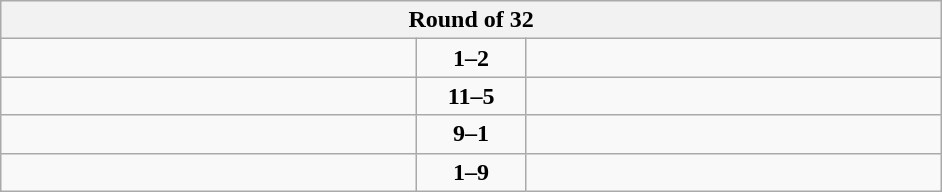<table class="wikitable" style="text-align: center;">
<tr>
<th colspan=3>Round of 32</th>
</tr>
<tr>
<td align=left width="270"></td>
<td align=center width="65"><strong>1–2</strong></td>
<td align=left width="270"><strong></strong></td>
</tr>
<tr>
<td align=left><strong></strong></td>
<td align=center><strong>11–5</strong></td>
<td align=left></td>
</tr>
<tr>
<td align=left><strong></strong></td>
<td align=center><strong>9–1</strong></td>
<td align=left></td>
</tr>
<tr>
<td align=left></td>
<td align=center><strong>1–9</strong></td>
<td align=left><strong></strong></td>
</tr>
</table>
